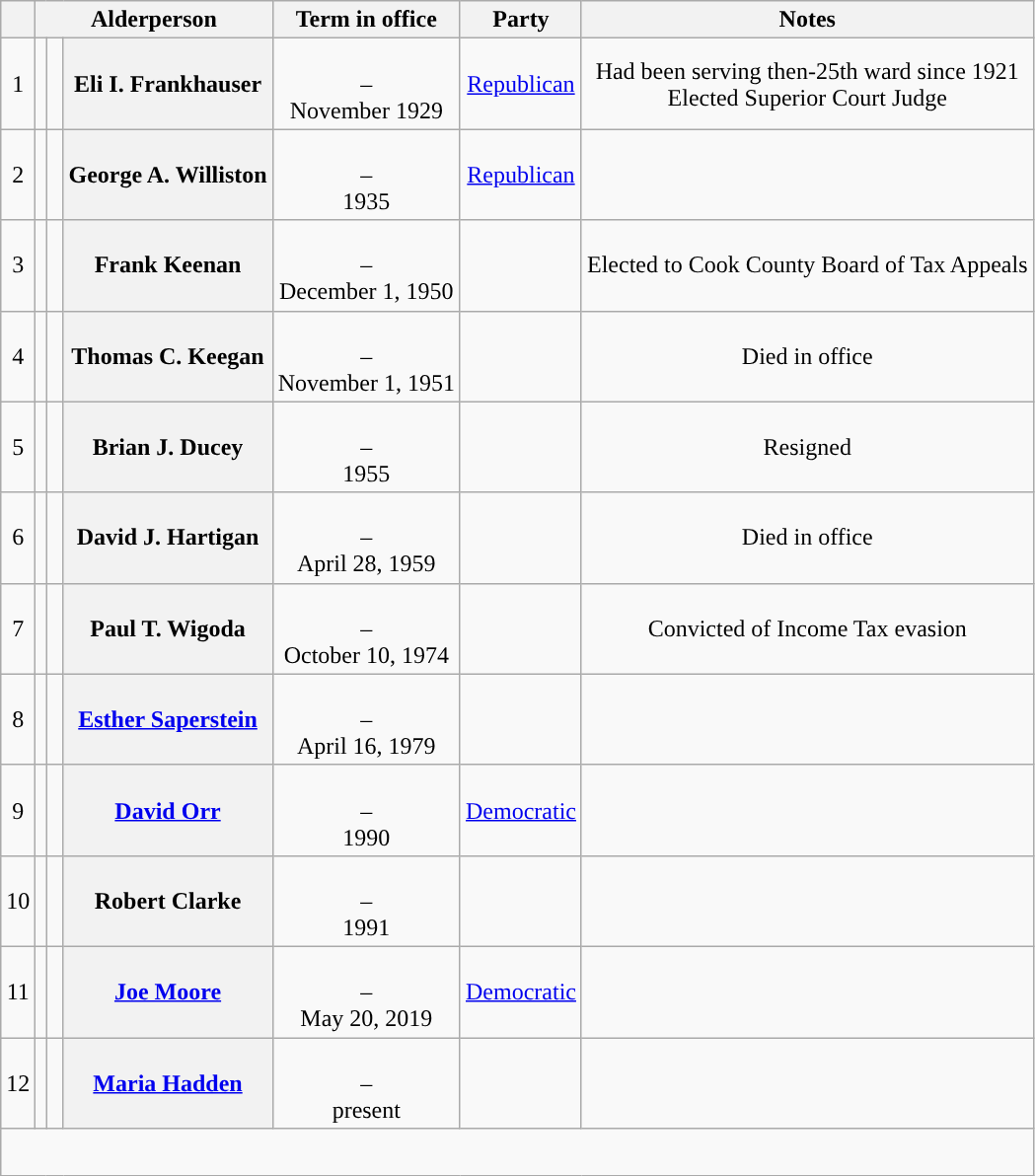<table class="wikitable sortable" style="text-align:center;">
<tr>
<th scope="col"></th>
<th scope="col" colspan="3">Alderperson</th>
<th scope="col">Term in office</th>
<th scope="col">Party</th>
<th scope="col">Notes</th>
</tr>
<tr style="height:2em;">
<td>1</td>
<td></td>
<td> </td>
<th scope="row">Eli I. Frankhauser</th>
<td><br>–<br>November 1929</td>
<td><a href='#'>Republican</a></td>
<td>Had been serving then-25th ward since 1921  <br> Elected Superior Court Judge</td>
</tr>
<tr style="height:2em;">
<td>2</td>
<td></td>
<td> </td>
<th scope="row">George A. Williston</th>
<td><br>–<br>1935</td>
<td><a href='#'>Republican</a></td>
<td></td>
</tr>
<tr style="height:2em;">
<td>3</td>
<td></td>
<td></td>
<th scope="row">Frank Keenan</th>
<td><br>–<br>December 1, 1950</td>
<td></td>
<td>Elected to Cook County Board of Tax Appeals</td>
</tr>
<tr style="height:2em;">
<td>4</td>
<td></td>
<td></td>
<th scope="row">Thomas C. Keegan</th>
<td><br>–<br>November 1, 1951</td>
<td></td>
<td>Died in office</td>
</tr>
<tr style="height:2em;">
<td>5</td>
<td></td>
<td></td>
<th scope="row">Brian J. Ducey</th>
<td><br>–<br>1955</td>
<td></td>
<td>Resigned</td>
</tr>
<tr style="height:2em;">
<td>6</td>
<td></td>
<td></td>
<th scope="row">David J. Hartigan</th>
<td><br>–<br>April 28, 1959</td>
<td></td>
<td>Died in office</td>
</tr>
<tr style="height:2em;">
<td>7</td>
<td></td>
<td></td>
<th scope="row">Paul T. Wigoda</th>
<td><br>–<br>October 10, 1974</td>
<td></td>
<td>Convicted of Income Tax evasion</td>
</tr>
<tr style="height:2em;">
<td>8</td>
<td></td>
<td></td>
<th scope="row"><a href='#'>Esther Saperstein</a></th>
<td><br>–<br>April 16, 1979</td>
<td></td>
<td></td>
</tr>
<tr style="height:2em;">
<td>9</td>
<td></td>
<td> </td>
<th scope="row"><a href='#'>David Orr</a></th>
<td><br>–<br>1990</td>
<td><a href='#'>Democratic</a></td>
<td></td>
</tr>
<tr style="height:2em;">
<td>10</td>
<td></td>
<td></td>
<th scope="row">Robert Clarke</th>
<td><br>–<br>1991</td>
<td></td>
<td></td>
</tr>
<tr style="height:2em;">
<td>11</td>
<td></td>
<td> </td>
<th scope="row"><a href='#'>Joe Moore</a></th>
<td><br>–<br>May 20, 2019</td>
<td><a href='#'>Democratic</a></td>
<td></td>
</tr>
<tr style="height:2em;">
<td>12</td>
<td></td>
<td></td>
<th scope="row"><a href='#'>Maria Hadden</a></th>
<td><br>–<br>present</td>
<td></td>
<td></td>
</tr>
<tr style="height:2em;">
</tr>
</table>
